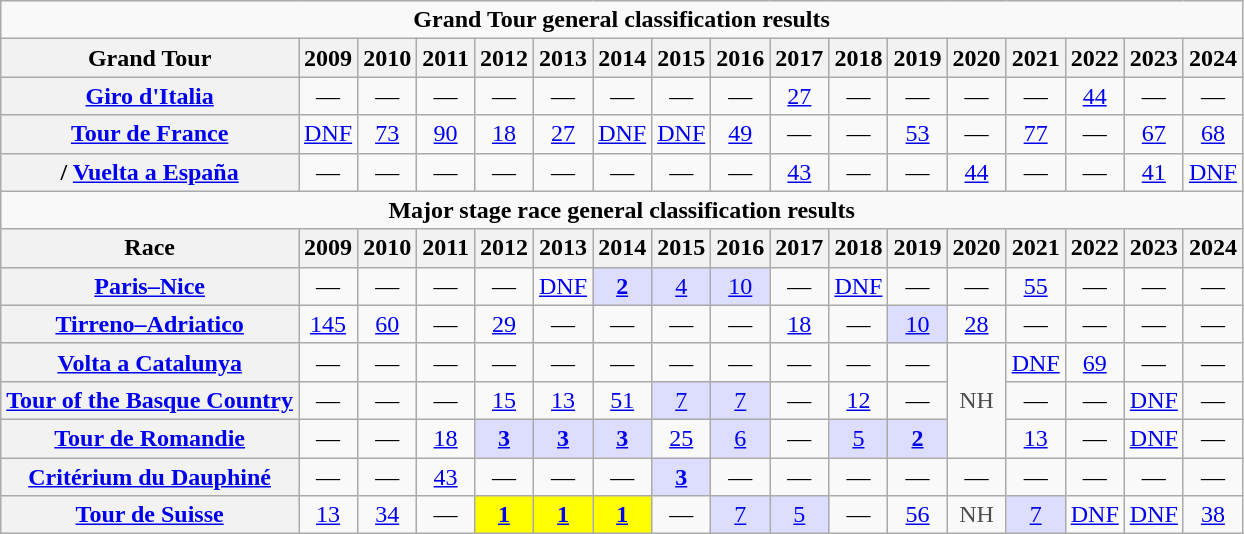<table class="wikitable plainrowheaders">
<tr>
<td colspan=17 align="center"><strong>Grand Tour general classification results</strong></td>
</tr>
<tr>
<th>Grand Tour</th>
<th scope="col">2009</th>
<th scope="col">2010</th>
<th scope="col">2011</th>
<th scope="col">2012</th>
<th scope="col">2013</th>
<th scope="col">2014</th>
<th scope="col">2015</th>
<th scope="col">2016</th>
<th scope="col">2017</th>
<th scope="col">2018</th>
<th scope="col">2019</th>
<th scope="col">2020</th>
<th scope="col">2021</th>
<th scope="col">2022</th>
<th scope="col">2023</th>
<th scope="col">2024</th>
</tr>
<tr style="text-align:center;">
<th scope="row"> <a href='#'>Giro d'Italia</a></th>
<td>—</td>
<td>—</td>
<td>—</td>
<td>—</td>
<td>—</td>
<td>—</td>
<td>—</td>
<td>—</td>
<td><a href='#'>27</a></td>
<td>—</td>
<td>—</td>
<td>—</td>
<td>—</td>
<td><a href='#'>44</a></td>
<td>—</td>
<td>—</td>
</tr>
<tr style="text-align:center;">
<th scope="row"> <a href='#'>Tour de France</a></th>
<td><a href='#'>DNF</a></td>
<td><a href='#'>73</a></td>
<td><a href='#'>90</a></td>
<td><a href='#'>18</a></td>
<td><a href='#'>27</a></td>
<td><a href='#'>DNF</a></td>
<td><a href='#'>DNF</a></td>
<td><a href='#'>49</a></td>
<td>—</td>
<td>—</td>
<td><a href='#'>53</a></td>
<td>—</td>
<td><a href='#'>77</a></td>
<td>—</td>
<td><a href='#'>67</a></td>
<td><a href='#'>68</a></td>
</tr>
<tr style="text-align:center;">
<th scope="row">/ <a href='#'>Vuelta a España</a></th>
<td>—</td>
<td>—</td>
<td>—</td>
<td>—</td>
<td>—</td>
<td>—</td>
<td>—</td>
<td>—</td>
<td><a href='#'>43</a></td>
<td>—</td>
<td>—</td>
<td><a href='#'>44</a></td>
<td>—</td>
<td>—</td>
<td><a href='#'>41</a></td>
<td><a href='#'>DNF</a></td>
</tr>
<tr>
<td colspan=17 align="center"><strong>Major stage race general classification results</strong></td>
</tr>
<tr>
<th scope="col">Race</th>
<th scope="col">2009</th>
<th scope="col">2010</th>
<th scope="col">2011</th>
<th scope="col">2012</th>
<th scope="col">2013</th>
<th scope="col">2014</th>
<th scope="col">2015</th>
<th scope="col">2016</th>
<th scope="col">2017</th>
<th scope="col">2018</th>
<th scope="col">2019</th>
<th scope="col">2020</th>
<th scope="col">2021</th>
<th scope="col">2022</th>
<th scope="col">2023</th>
<th scope="col">2024</th>
</tr>
<tr style="text-align:center;">
<th scope="row"> <a href='#'>Paris–Nice</a></th>
<td>—</td>
<td>—</td>
<td>—</td>
<td>—</td>
<td><a href='#'>DNF</a></td>
<td style="background:#ddf;"><a href='#'><strong>2</strong></a></td>
<td style="background:#ddf;"><a href='#'>4</a></td>
<td style="background:#ddf;"><a href='#'>10</a></td>
<td>—</td>
<td><a href='#'>DNF</a></td>
<td>—</td>
<td>—</td>
<td><a href='#'>55</a></td>
<td>—</td>
<td>—</td>
<td>—</td>
</tr>
<tr align="center">
<th scope="row"> <a href='#'>Tirreno–Adriatico</a></th>
<td><a href='#'>145</a></td>
<td><a href='#'>60</a></td>
<td>—</td>
<td><a href='#'>29</a></td>
<td>—</td>
<td>—</td>
<td>—</td>
<td>—</td>
<td><a href='#'>18</a></td>
<td>—</td>
<td style="background:#ddf;"><a href='#'>10</a></td>
<td><a href='#'>28</a></td>
<td>—</td>
<td>—</td>
<td>—</td>
<td>—</td>
</tr>
<tr align="center">
<th scope="row"> <a href='#'>Volta a Catalunya</a></th>
<td>—</td>
<td>—</td>
<td>—</td>
<td>—</td>
<td>—</td>
<td>—</td>
<td>—</td>
<td>—</td>
<td>—</td>
<td>—</td>
<td>—</td>
<td style="color:#4d4d4d;" rowspan=3>NH</td>
<td><a href='#'>DNF</a></td>
<td><a href='#'>69</a></td>
<td>—</td>
<td>—</td>
</tr>
<tr style="text-align:center;">
<th scope="row"> <a href='#'>Tour of the Basque Country</a></th>
<td>—</td>
<td>—</td>
<td>—</td>
<td><a href='#'>15</a></td>
<td><a href='#'>13</a></td>
<td><a href='#'>51</a></td>
<td style="background:#ddf;"><a href='#'>7</a></td>
<td style="background:#ddf;"><a href='#'>7</a></td>
<td>—</td>
<td><a href='#'>12</a></td>
<td>—</td>
<td>—</td>
<td>—</td>
<td><a href='#'>DNF</a></td>
<td>—</td>
</tr>
<tr style="text-align:center;">
<th scope="row"> <a href='#'>Tour de Romandie</a></th>
<td>—</td>
<td>—</td>
<td><a href='#'>18</a></td>
<td style="background:#ddf;"><a href='#'><strong>3</strong></a></td>
<td style="background:#ddf;"><a href='#'><strong>3</strong></a></td>
<td style="background:#ddf;"><a href='#'><strong>3</strong></a></td>
<td><a href='#'>25</a></td>
<td style="background:#ddf;"><a href='#'>6</a></td>
<td>—</td>
<td style="background:#ddf;"><a href='#'>5</a></td>
<td style="background:#ddf;"><a href='#'><strong>2</strong></a></td>
<td><a href='#'>13</a></td>
<td>—</td>
<td><a href='#'>DNF</a></td>
<td>—</td>
</tr>
<tr style="text-align:center;">
<th scope="row"> <a href='#'>Critérium du Dauphiné</a></th>
<td>—</td>
<td>—</td>
<td><a href='#'>43</a></td>
<td>—</td>
<td>—</td>
<td>—</td>
<td style="background:#ddf;"><a href='#'><strong>3</strong></a></td>
<td>—</td>
<td>—</td>
<td>—</td>
<td>—</td>
<td>—</td>
<td>—</td>
<td>—</td>
<td>—</td>
<td>—</td>
</tr>
<tr style="text-align:center;">
<th scope="row"> <a href='#'>Tour de Suisse</a></th>
<td><a href='#'>13</a></td>
<td><a href='#'>34</a></td>
<td>—</td>
<td style="background:yellow;"><a href='#'><strong>1</strong></a></td>
<td style="background:yellow;"><a href='#'><strong>1</strong></a></td>
<td style="background:yellow;"><a href='#'><strong>1</strong></a></td>
<td>—</td>
<td style="background:#ddf;"><a href='#'>7</a></td>
<td style="background:#ddf;"><a href='#'>5</a></td>
<td>—</td>
<td><a href='#'>56</a></td>
<td style="color:#4d4d4d;">NH</td>
<td style="background:#ddf;"><a href='#'>7</a></td>
<td><a href='#'>DNF</a></td>
<td><a href='#'>DNF</a></td>
<td><a href='#'>38</a></td>
</tr>
</table>
